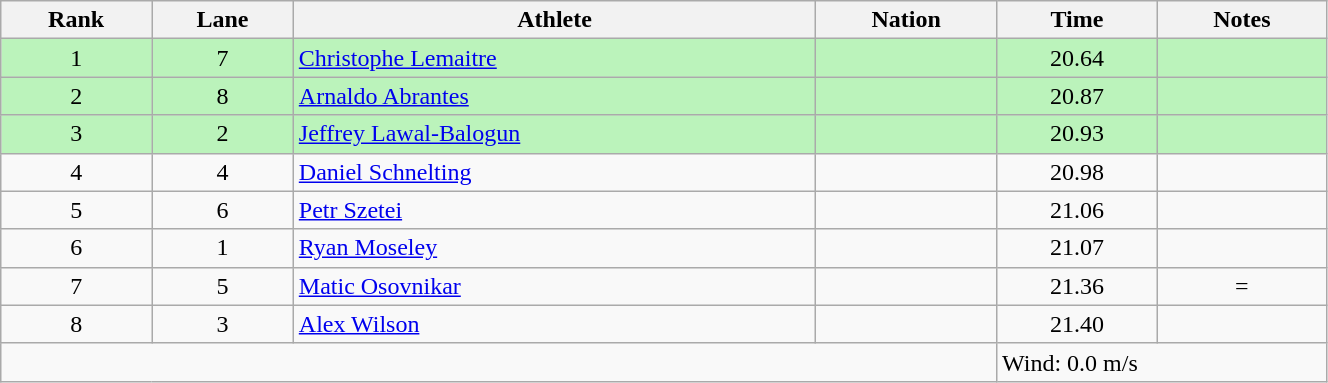<table class="wikitable sortable" style="text-align:center;width: 70%;">
<tr>
<th>Rank</th>
<th>Lane</th>
<th>Athlete</th>
<th>Nation</th>
<th>Time</th>
<th>Notes</th>
</tr>
<tr bgcolor=bbf3bb>
<td>1</td>
<td>7</td>
<td align="left"><a href='#'>Christophe Lemaitre</a></td>
<td align=left></td>
<td>20.64</td>
<td></td>
</tr>
<tr bgcolor=bbf3bb>
<td>2</td>
<td>8</td>
<td align="left"><a href='#'>Arnaldo Abrantes</a></td>
<td align=left></td>
<td>20.87</td>
<td></td>
</tr>
<tr bgcolor=bbf3bb>
<td>3</td>
<td>2</td>
<td align="left"><a href='#'>Jeffrey Lawal-Balogun</a></td>
<td align=left></td>
<td>20.93</td>
<td></td>
</tr>
<tr>
<td>4</td>
<td>4</td>
<td align="left"><a href='#'>Daniel Schnelting</a></td>
<td align=left></td>
<td>20.98</td>
<td></td>
</tr>
<tr>
<td>5</td>
<td>6</td>
<td align="left"><a href='#'>Petr Szetei</a></td>
<td align=left></td>
<td>21.06</td>
<td></td>
</tr>
<tr>
<td>6</td>
<td>1</td>
<td align="left"><a href='#'>Ryan Moseley</a></td>
<td align=left></td>
<td>21.07</td>
<td></td>
</tr>
<tr>
<td>7</td>
<td>5</td>
<td align="left"><a href='#'>Matic Osovnikar</a></td>
<td align=left></td>
<td>21.36</td>
<td>=</td>
</tr>
<tr>
<td>8</td>
<td>3</td>
<td align="left"><a href='#'>Alex Wilson</a></td>
<td align=left></td>
<td>21.40</td>
<td></td>
</tr>
<tr class="sortbottom">
<td colspan="4"></td>
<td colspan="2" style="text-align:left;">Wind: 0.0 m/s</td>
</tr>
</table>
